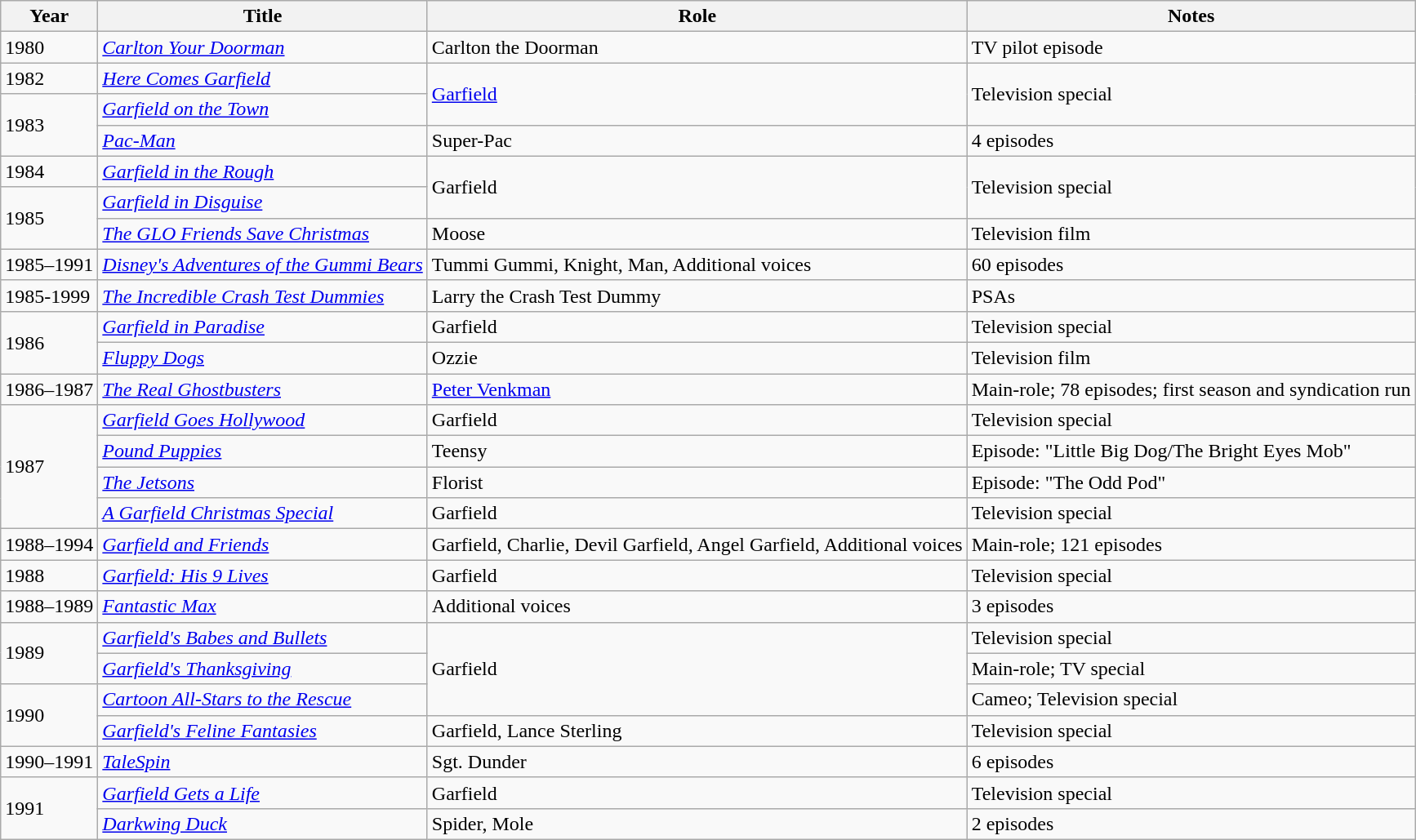<table class="wikitable sortable">
<tr>
<th>Year</th>
<th>Title</th>
<th>Role</th>
<th class="unsortable">Notes</th>
</tr>
<tr>
<td>1980</td>
<td><em><a href='#'>Carlton Your Doorman</a></em></td>
<td>Carlton the Doorman</td>
<td>TV pilot episode</td>
</tr>
<tr>
<td>1982</td>
<td><em><a href='#'>Here Comes Garfield</a></em></td>
<td rowspan=2><a href='#'>Garfield</a></td>
<td rowspan=2>Television special</td>
</tr>
<tr>
<td rowspan=2>1983</td>
<td><em><a href='#'>Garfield on the Town</a></em></td>
</tr>
<tr>
<td><em><a href='#'>Pac-Man</a></em></td>
<td>Super-Pac</td>
<td>4 episodes</td>
</tr>
<tr>
<td>1984</td>
<td><em><a href='#'>Garfield in the Rough</a></em></td>
<td rowspan=2>Garfield</td>
<td rowspan=2>Television special</td>
</tr>
<tr>
<td rowspan=2>1985</td>
<td><em><a href='#'>Garfield in Disguise</a></em></td>
</tr>
<tr>
<td><em><a href='#'>The GLO Friends Save Christmas</a></em></td>
<td>Moose</td>
<td>Television film</td>
</tr>
<tr>
<td>1985–1991</td>
<td><em><a href='#'>Disney's Adventures of the Gummi Bears</a></em></td>
<td>Tummi Gummi, Knight, Man, Additional voices</td>
<td>60 episodes</td>
</tr>
<tr>
<td>1985-1999</td>
<td><em><a href='#'>The Incredible Crash Test Dummies</a></em></td>
<td>Larry the Crash Test Dummy</td>
<td>PSAs</td>
</tr>
<tr>
<td rowspan=2>1986</td>
<td><em><a href='#'>Garfield in Paradise</a></em></td>
<td>Garfield</td>
<td>Television special</td>
</tr>
<tr>
<td><em><a href='#'>Fluppy Dogs</a></em></td>
<td>Ozzie</td>
<td>Television film</td>
</tr>
<tr>
<td>1986–1987</td>
<td><em><a href='#'>The Real Ghostbusters</a></em></td>
<td><a href='#'>Peter Venkman</a></td>
<td>Main-role; 78 episodes; first season and syndication run</td>
</tr>
<tr>
<td rowspan=4>1987</td>
<td><em><a href='#'>Garfield Goes Hollywood</a></em></td>
<td>Garfield</td>
<td>Television special</td>
</tr>
<tr>
<td><em><a href='#'>Pound Puppies</a></em></td>
<td>Teensy</td>
<td>Episode: "Little Big Dog/The Bright Eyes Mob"</td>
</tr>
<tr>
<td><em><a href='#'>The Jetsons</a></em></td>
<td>Florist</td>
<td>Episode: "The Odd Pod"</td>
</tr>
<tr>
<td><em><a href='#'>A Garfield Christmas Special</a></em></td>
<td>Garfield</td>
<td>Television special</td>
</tr>
<tr>
<td>1988–1994</td>
<td><em><a href='#'>Garfield and Friends</a></em></td>
<td>Garfield, Charlie, Devil Garfield, Angel Garfield, Additional voices</td>
<td>Main-role; 121 episodes</td>
</tr>
<tr>
<td>1988</td>
<td><em><a href='#'>Garfield: His 9 Lives</a></em></td>
<td>Garfield</td>
<td>Television special</td>
</tr>
<tr>
<td>1988–1989</td>
<td><em><a href='#'>Fantastic Max</a></em></td>
<td>Additional voices</td>
<td>3 episodes</td>
</tr>
<tr>
<td rowspan=2>1989</td>
<td><em><a href='#'>Garfield's Babes and Bullets</a></em></td>
<td rowspan=3>Garfield</td>
<td>Television special</td>
</tr>
<tr>
<td><em><a href='#'>Garfield's Thanksgiving</a></em></td>
<td>Main-role; TV special</td>
</tr>
<tr>
<td rowspan=2>1990</td>
<td><em><a href='#'>Cartoon All-Stars to the Rescue</a></em></td>
<td>Cameo; Television special</td>
</tr>
<tr>
<td><em><a href='#'>Garfield's Feline Fantasies</a></em></td>
<td>Garfield, Lance Sterling</td>
<td>Television special</td>
</tr>
<tr>
<td>1990–1991</td>
<td><em><a href='#'>TaleSpin</a></em></td>
<td>Sgt. Dunder</td>
<td>6 episodes</td>
</tr>
<tr>
<td rowspan=3>1991</td>
<td><em><a href='#'>Garfield Gets a Life</a></em></td>
<td>Garfield</td>
<td>Television special</td>
</tr>
<tr>
<td><em><a href='#'>Darkwing Duck</a></em></td>
<td>Spider, Mole</td>
<td>2 episodes</td>
</tr>
</table>
